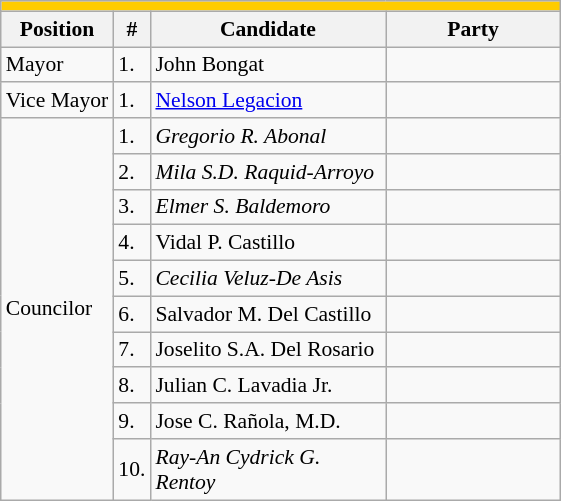<table class="wikitable" style="font-size:90%">
<tr>
<td colspan="5" bgcolor="#FFCC00"></td>
</tr>
<tr>
<th>Position</th>
<th>#</th>
<th width="150px">Candidate</th>
<th colspan="2" width="110px">Party</th>
</tr>
<tr>
<td>Mayor</td>
<td>1.</td>
<td>John Bongat</td>
<td></td>
</tr>
<tr>
<td>Vice Mayor</td>
<td>1.</td>
<td><a href='#'>Nelson Legacion</a></td>
<td></td>
</tr>
<tr>
<td rowspan="10">Councilor</td>
<td>1.</td>
<td><em>Gregorio R. Abonal</em></td>
<td></td>
</tr>
<tr>
<td>2.</td>
<td><em>Mila S.D. Raquid-Arroyo</em></td>
<td></td>
</tr>
<tr>
<td>3.</td>
<td><em>Elmer S. Baldemoro</em></td>
<td></td>
</tr>
<tr>
<td>4.</td>
<td>Vidal P. Castillo</td>
<td></td>
</tr>
<tr>
<td>5.</td>
<td><em>Cecilia Veluz-De Asis</em></td>
<td></td>
</tr>
<tr>
<td>6.</td>
<td>Salvador M. Del Castillo</td>
<td></td>
</tr>
<tr>
<td>7.</td>
<td>Joselito S.A. Del Rosario</td>
<td></td>
</tr>
<tr>
<td>8.</td>
<td>Julian C. Lavadia Jr.</td>
<td></td>
</tr>
<tr>
<td>9.</td>
<td>Jose C. Rañola, M.D.</td>
<td></td>
</tr>
<tr>
<td>10.</td>
<td><em>Ray-An Cydrick G. Rentoy</em></td>
<td></td>
</tr>
</table>
